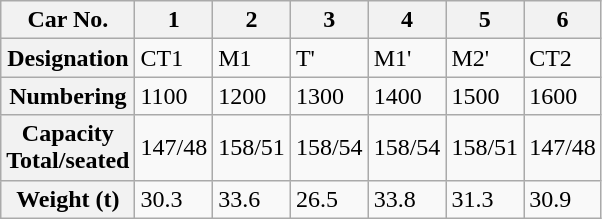<table class="wikitable">
<tr>
<th>Car No.</th>
<th>1</th>
<th>2</th>
<th>3</th>
<th>4</th>
<th>5</th>
<th>6</th>
</tr>
<tr>
<th>Designation</th>
<td>CT1</td>
<td>M1</td>
<td>T'</td>
<td>M1'</td>
<td>M2'</td>
<td>CT2</td>
</tr>
<tr>
<th>Numbering</th>
<td>1100</td>
<td>1200</td>
<td>1300</td>
<td>1400</td>
<td>1500</td>
<td>1600</td>
</tr>
<tr>
<th>Capacity<br>Total/seated</th>
<td>147/48</td>
<td>158/51</td>
<td>158/54</td>
<td>158/54</td>
<td>158/51</td>
<td>147/48</td>
</tr>
<tr>
<th>Weight (t)</th>
<td>30.3</td>
<td>33.6</td>
<td>26.5</td>
<td>33.8</td>
<td>31.3</td>
<td>30.9</td>
</tr>
</table>
